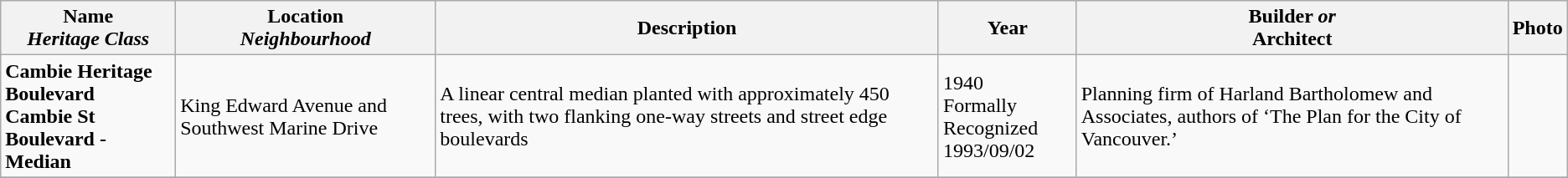<table class="wikitable sortable">
<tr>
<th>Name<br><em>Heritage Class</em></th>
<th>Location<br><em>Neighbourhood</em></th>
<th>Description</th>
<th>Year</th>
<th>Builder <em>or</em><br>Architect </th>
<th>Photo</th>
</tr>
<tr>
<td><strong>Cambie Heritage Boulevard</strong><br><strong>Cambie St Boulevard - Median</strong></td>
<td>King Edward Avenue and Southwest Marine Drive</td>
<td>A linear central median planted with approximately 450 trees, with two flanking one-way streets and street edge boulevards</td>
<td>1940<br>Formally Recognized<br>1993/09/02</td>
<td>Planning firm of Harland Bartholomew and Associates, authors of ‘The Plan for the City of Vancouver.’</td>
<td></td>
</tr>
<tr>
</tr>
</table>
